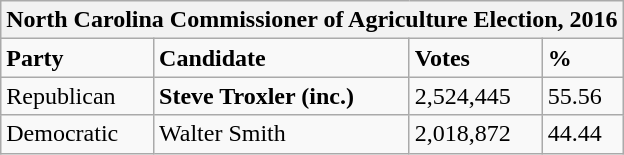<table class="wikitable">
<tr>
<th colspan="4">North Carolina Commissioner of Agriculture Election, 2016</th>
</tr>
<tr>
<td><strong>Party</strong></td>
<td><strong>Candidate</strong></td>
<td><strong>Votes</strong></td>
<td><strong>%</strong></td>
</tr>
<tr>
<td>Republican</td>
<td><strong>Steve Troxler (inc.)</strong></td>
<td>2,524,445</td>
<td>55.56</td>
</tr>
<tr>
<td>Democratic</td>
<td>Walter Smith</td>
<td>2,018,872</td>
<td>44.44</td>
</tr>
</table>
